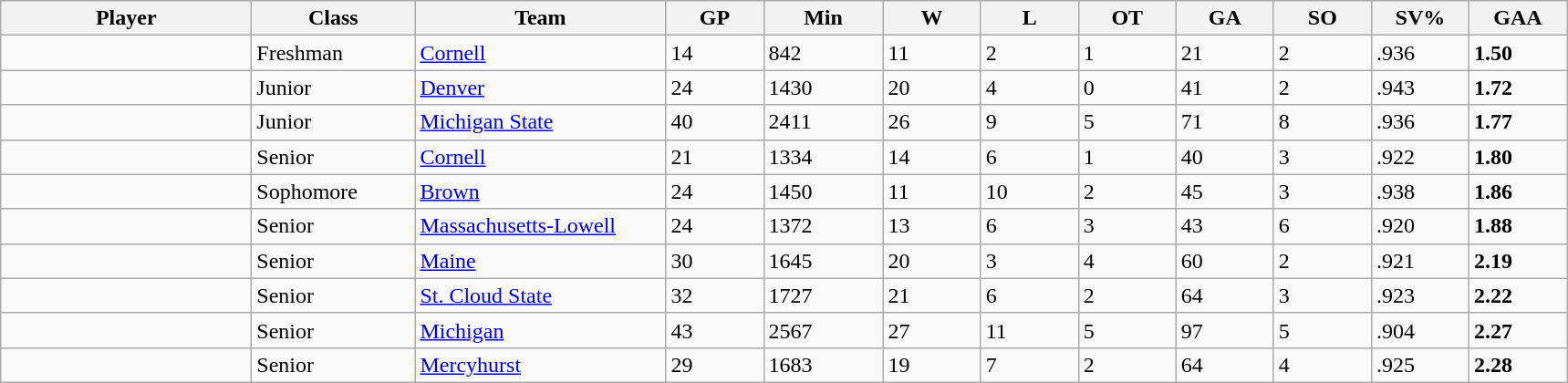<table class="wikitable sortable">
<tr>
<th style="width: 11em;">Player</th>
<th style="width: 7em;">Class</th>
<th style="width: 11em;">Team</th>
<th style="width: 4em;">GP</th>
<th style="width: 5em;">Min</th>
<th style="width: 4em;">W</th>
<th style="width: 4em;">L</th>
<th style="width: 4em;">OT</th>
<th style="width: 4em;">GA</th>
<th style="width: 4em;">SO</th>
<th style="width: 4em;">SV%</th>
<th style="width: 4em;">GAA</th>
</tr>
<tr>
<td></td>
<td>Freshman</td>
<td><a href='#'>Cornell</a></td>
<td>14</td>
<td>842</td>
<td>11</td>
<td>2</td>
<td>1</td>
<td>21</td>
<td>2</td>
<td>.936</td>
<td><strong>1.50</strong></td>
</tr>
<tr>
<td></td>
<td>Junior</td>
<td><a href='#'>Denver</a></td>
<td>24</td>
<td>1430</td>
<td>20</td>
<td>4</td>
<td>0</td>
<td>41</td>
<td>2</td>
<td>.943</td>
<td><strong>1.72</strong></td>
</tr>
<tr>
<td></td>
<td>Junior</td>
<td><a href='#'>Michigan State</a></td>
<td>40</td>
<td>2411</td>
<td>26</td>
<td>9</td>
<td>5</td>
<td>71</td>
<td>8</td>
<td>.936</td>
<td><strong>1.77</strong></td>
</tr>
<tr>
<td></td>
<td>Senior</td>
<td><a href='#'>Cornell</a></td>
<td>21</td>
<td>1334</td>
<td>14</td>
<td>6</td>
<td>1</td>
<td>40</td>
<td>3</td>
<td>.922</td>
<td><strong>1.80</strong></td>
</tr>
<tr>
<td></td>
<td>Sophomore</td>
<td><a href='#'>Brown</a></td>
<td>24</td>
<td>1450</td>
<td>11</td>
<td>10</td>
<td>2</td>
<td>45</td>
<td>3</td>
<td>.938</td>
<td><strong>1.86</strong></td>
</tr>
<tr>
<td></td>
<td>Senior</td>
<td><a href='#'>Massachusetts-Lowell</a></td>
<td>24</td>
<td>1372</td>
<td>13</td>
<td>6</td>
<td>3</td>
<td>43</td>
<td>6</td>
<td>.920</td>
<td><strong>1.88</strong></td>
</tr>
<tr>
<td></td>
<td>Senior</td>
<td><a href='#'>Maine</a></td>
<td>30</td>
<td>1645</td>
<td>20</td>
<td>3</td>
<td>4</td>
<td>60</td>
<td>2</td>
<td>.921</td>
<td><strong>2.19</strong></td>
</tr>
<tr>
<td></td>
<td>Senior</td>
<td><a href='#'>St. Cloud State</a></td>
<td>32</td>
<td>1727</td>
<td>21</td>
<td>6</td>
<td>2</td>
<td>64</td>
<td>3</td>
<td>.923</td>
<td><strong>2.22</strong></td>
</tr>
<tr>
<td></td>
<td>Senior</td>
<td><a href='#'>Michigan</a></td>
<td>43</td>
<td>2567</td>
<td>27</td>
<td>11</td>
<td>5</td>
<td>97</td>
<td>5</td>
<td>.904</td>
<td><strong>2.27</strong></td>
</tr>
<tr>
<td></td>
<td>Senior</td>
<td><a href='#'>Mercyhurst</a></td>
<td>29</td>
<td>1683</td>
<td>19</td>
<td>7</td>
<td>2</td>
<td>64</td>
<td>4</td>
<td>.925</td>
<td><strong>2.28</strong></td>
</tr>
</table>
